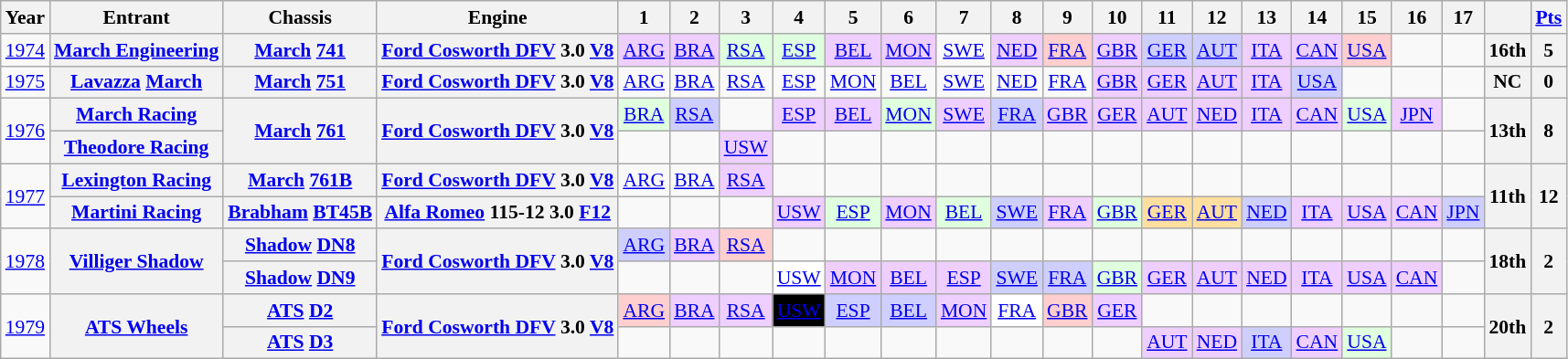<table class="wikitable" style="text-align:center; font-size:90%">
<tr>
<th>Year</th>
<th>Entrant</th>
<th>Chassis</th>
<th>Engine</th>
<th>1</th>
<th>2</th>
<th>3</th>
<th>4</th>
<th>5</th>
<th>6</th>
<th>7</th>
<th>8</th>
<th>9</th>
<th>10</th>
<th>11</th>
<th>12</th>
<th>13</th>
<th>14</th>
<th>15</th>
<th>16</th>
<th>17</th>
<th></th>
<th><a href='#'>Pts</a></th>
</tr>
<tr>
<td><a href='#'>1974</a></td>
<th><a href='#'>March Engineering</a></th>
<th><a href='#'>March</a> <a href='#'>741</a></th>
<th><a href='#'>Ford Cosworth DFV</a> 3.0 <a href='#'>V8</a></th>
<td style="background:#efcfff;"><a href='#'>ARG</a><br></td>
<td style="background:#efcfff;"><a href='#'>BRA</a><br></td>
<td style="background:#dfffdf;"><a href='#'>RSA</a><br></td>
<td style="background:#dfffdf;"><a href='#'>ESP</a><br></td>
<td style="background:#efcfff;"><a href='#'>BEL</a><br></td>
<td style="background:#efcfff;"><a href='#'>MON</a><br></td>
<td><a href='#'>SWE</a></td>
<td style="background:#efcfff;"><a href='#'>NED</a><br></td>
<td style="background:#ffcfcf;"><a href='#'>FRA</a><br></td>
<td style="background:#efcfff;"><a href='#'>GBR</a><br></td>
<td style="background:#cfcfff;"><a href='#'>GER</a><br></td>
<td style="background:#cfcfff;"><a href='#'>AUT</a><br></td>
<td style="background:#efcfff;"><a href='#'>ITA</a><br></td>
<td style="background:#efcfff;"><a href='#'>CAN</a><br></td>
<td style="background:#ffcfcf;"><a href='#'>USA</a><br></td>
<td></td>
<td></td>
<th>16th</th>
<th>5</th>
</tr>
<tr>
<td><a href='#'>1975</a></td>
<th><a href='#'>Lavazza</a> <a href='#'>March</a></th>
<th><a href='#'>March</a> <a href='#'>751</a></th>
<th><a href='#'>Ford Cosworth DFV</a> 3.0 <a href='#'>V8</a></th>
<td><a href='#'>ARG</a></td>
<td><a href='#'>BRA</a></td>
<td><a href='#'>RSA</a></td>
<td><a href='#'>ESP</a></td>
<td><a href='#'>MON</a></td>
<td><a href='#'>BEL</a></td>
<td><a href='#'>SWE</a></td>
<td><a href='#'>NED</a></td>
<td><a href='#'>FRA</a></td>
<td style="background:#efcfff;"><a href='#'>GBR</a><br></td>
<td style="background:#efcfff;"><a href='#'>GER</a><br></td>
<td style="background:#efcfff;"><a href='#'>AUT</a><br></td>
<td style="background:#efcfff;"><a href='#'>ITA</a><br></td>
<td style="background:#cfcfff;"><a href='#'>USA</a><br></td>
<td></td>
<td></td>
<td></td>
<th>NC</th>
<th>0</th>
</tr>
<tr>
<td rowspan="2"><a href='#'>1976</a></td>
<th><a href='#'>March Racing</a></th>
<th rowspan="2"><a href='#'>March</a> <a href='#'>761</a></th>
<th rowspan="2"><a href='#'>Ford Cosworth DFV</a> 3.0 <a href='#'>V8</a></th>
<td style="background:#dfffdf;"><a href='#'>BRA</a><br></td>
<td style="background:#cfcfff;"><a href='#'>RSA</a><br></td>
<td></td>
<td style="background:#efcfff;"><a href='#'>ESP</a><br></td>
<td style="background:#efcfff;"><a href='#'>BEL</a><br></td>
<td style="background:#dfffdf;"><a href='#'>MON</a><br></td>
<td style="background:#efcfff;"><a href='#'>SWE</a><br></td>
<td style="background:#cfcfff;"><a href='#'>FRA</a><br></td>
<td style="background:#efcfff;"><a href='#'>GBR</a><br></td>
<td style="background:#efcfff;"><a href='#'>GER</a><br></td>
<td style="background:#efcfff;"><a href='#'>AUT</a><br></td>
<td style="background:#efcfff;"><a href='#'>NED</a><br></td>
<td style="background:#efcfff;"><a href='#'>ITA</a><br></td>
<td style="background:#efcfff;"><a href='#'>CAN</a><br></td>
<td style="background:#dfffdf;"><a href='#'>USA</a><br></td>
<td style="background:#efcfff;"><a href='#'>JPN</a><br></td>
<td></td>
<th rowspan="2">13th</th>
<th rowspan="2">8</th>
</tr>
<tr>
<th><a href='#'>Theodore Racing</a></th>
<td></td>
<td></td>
<td style="background:#efcfff;"><a href='#'>USW</a><br></td>
<td></td>
<td></td>
<td></td>
<td></td>
<td></td>
<td></td>
<td></td>
<td></td>
<td></td>
<td></td>
<td></td>
<td></td>
<td></td>
<td></td>
</tr>
<tr>
<td rowspan="2"><a href='#'>1977</a></td>
<th><a href='#'>Lexington Racing</a></th>
<th><a href='#'>March</a> <a href='#'>761B</a></th>
<th><a href='#'>Ford Cosworth DFV</a> 3.0 <a href='#'>V8</a></th>
<td><a href='#'>ARG</a></td>
<td><a href='#'>BRA</a></td>
<td style="background:#efcfff;"><a href='#'>RSA</a><br></td>
<td></td>
<td></td>
<td></td>
<td></td>
<td></td>
<td></td>
<td></td>
<td></td>
<td></td>
<td></td>
<td></td>
<td></td>
<td></td>
<td></td>
<th rowspan="2">11th</th>
<th rowspan="2">12</th>
</tr>
<tr>
<th><a href='#'>Martini Racing</a></th>
<th><a href='#'>Brabham</a> <a href='#'>BT45B</a></th>
<th><a href='#'>Alfa Romeo</a> 115-12 3.0 <a href='#'>F12</a></th>
<td></td>
<td></td>
<td></td>
<td style="background:#efcfff;"><a href='#'>USW</a><br></td>
<td style="background:#dfffdf;"><a href='#'>ESP</a><br></td>
<td style="background:#efcfff;"><a href='#'>MON</a><br></td>
<td style="background:#dfffdf;"><a href='#'>BEL</a><br></td>
<td style="background:#cfcfff;"><a href='#'>SWE</a><br></td>
<td style="background:#efcfff;"><a href='#'>FRA</a><br></td>
<td style="background:#dfffdf;"><a href='#'>GBR</a><br></td>
<td style="background:#ffdf9f;"><a href='#'>GER</a><br></td>
<td style="background:#ffdf9f;"><a href='#'>AUT</a><br></td>
<td style="background:#cfcfff;"><a href='#'>NED</a><br></td>
<td style="background:#efcfff;"><a href='#'>ITA</a><br></td>
<td style="background:#efcfff;"><a href='#'>USA</a><br></td>
<td style="background:#efcfff;"><a href='#'>CAN</a><br></td>
<td style="background:#cfcfff;"><a href='#'>JPN</a><br></td>
</tr>
<tr>
<td rowspan=2><a href='#'>1978</a></td>
<th rowspan=2><a href='#'>Villiger Shadow</a></th>
<th><a href='#'>Shadow</a> <a href='#'>DN8</a></th>
<th rowspan=2><a href='#'>Ford Cosworth DFV</a> 3.0 <a href='#'>V8</a></th>
<td style="background:#cfcfff;"><a href='#'>ARG</a><br></td>
<td style="background:#efcfff;"><a href='#'>BRA</a><br></td>
<td style="background:#ffcfcf;"><a href='#'>RSA</a><br></td>
<td></td>
<td></td>
<td></td>
<td></td>
<td></td>
<td></td>
<td></td>
<td></td>
<td></td>
<td></td>
<td></td>
<td></td>
<td></td>
<td></td>
<th rowspan=2>18th</th>
<th rowspan=2>2</th>
</tr>
<tr>
<th><a href='#'>Shadow</a> <a href='#'>DN9</a></th>
<td></td>
<td></td>
<td></td>
<td style="background:#fff;"><a href='#'>USW</a><br></td>
<td style="background:#efcfff;"><a href='#'>MON</a><br></td>
<td style="background:#efcfff;"><a href='#'>BEL</a><br></td>
<td style="background:#efcfff;"><a href='#'>ESP</a><br></td>
<td style="background:#cfcfff;"><a href='#'>SWE</a><br></td>
<td style="background:#cfcfff;"><a href='#'>FRA</a><br></td>
<td style="background:#dfffdf;"><a href='#'>GBR</a><br></td>
<td style="background:#efcfff;"><a href='#'>GER</a><br></td>
<td style="background:#efcfff;"><a href='#'>AUT</a><br></td>
<td style="background:#efcfff;"><a href='#'>NED</a><br></td>
<td style="background:#efcfff;"><a href='#'>ITA</a><br></td>
<td style="background:#efcfff;"><a href='#'>USA</a><br></td>
<td style="background:#efcfff;"><a href='#'>CAN</a><br></td>
<td></td>
</tr>
<tr>
<td rowspan=2><a href='#'>1979</a></td>
<th rowspan=2><a href='#'>ATS Wheels</a></th>
<th><a href='#'>ATS</a> <a href='#'>D2</a></th>
<th rowspan=2><a href='#'>Ford Cosworth DFV</a> 3.0 <a href='#'>V8</a></th>
<td style="background:#ffcfcf;"><a href='#'>ARG</a><br></td>
<td style="background:#efcfff;"><a href='#'>BRA</a><br></td>
<td style="background:#efcfff;"><a href='#'>RSA</a><br></td>
<td style="background:#000; color:#fff;"><a href='#'><span>USW</span></a><br></td>
<td style="background:#cfcfff;"><a href='#'>ESP</a><br></td>
<td style="background:#cfcfff;"><a href='#'>BEL</a><br></td>
<td style="background:#efcfff;"><a href='#'>MON</a><br></td>
<td style="background:#fff;"><a href='#'>FRA</a><br></td>
<td style="background:#ffcfcf;"><a href='#'>GBR</a><br></td>
<td style="background:#efcfff;"><a href='#'>GER</a><br></td>
<td></td>
<td></td>
<td></td>
<td></td>
<td></td>
<td></td>
<td></td>
<th rowspan=2>20th</th>
<th rowspan=2>2</th>
</tr>
<tr>
<th><a href='#'>ATS</a> <a href='#'>D3</a></th>
<td></td>
<td></td>
<td></td>
<td></td>
<td></td>
<td></td>
<td></td>
<td></td>
<td></td>
<td></td>
<td style="background:#efcfff;"><a href='#'>AUT</a><br></td>
<td style="background:#efcfff;"><a href='#'>NED</a><br></td>
<td style="background:#cfcfff;"><a href='#'>ITA</a><br></td>
<td style="background:#efcfff;"><a href='#'>CAN</a><br></td>
<td style="background:#dfffdf;"><a href='#'>USA</a><br></td>
<td></td>
<td></td>
</tr>
</table>
